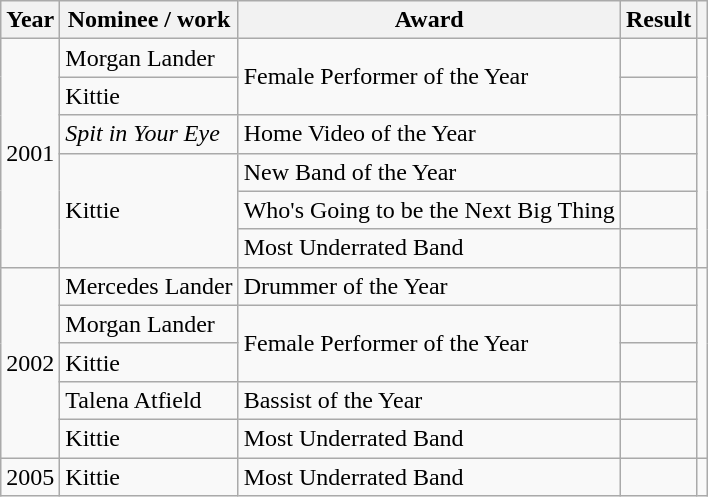<table class="wikitable">
<tr>
<th>Year</th>
<th>Nominee / work</th>
<th>Award</th>
<th>Result</th>
<th></th>
</tr>
<tr>
<td rowspan="6">2001</td>
<td>Morgan Lander</td>
<td rowspan="2">Female Performer of the Year</td>
<td></td>
<td rowspan="6"></td>
</tr>
<tr>
<td>Kittie</td>
<td></td>
</tr>
<tr>
<td><em>Spit in Your Eye</em></td>
<td>Home Video of the Year</td>
<td></td>
</tr>
<tr>
<td rowspan="3">Kittie</td>
<td>New Band of the Year</td>
<td></td>
</tr>
<tr>
<td>Who's Going to be the Next Big Thing</td>
<td></td>
</tr>
<tr>
<td>Most Underrated Band</td>
<td></td>
</tr>
<tr>
<td rowspan="5">2002</td>
<td>Mercedes Lander</td>
<td>Drummer of the Year</td>
<td></td>
<td rowspan="5"></td>
</tr>
<tr>
<td>Morgan Lander</td>
<td rowspan="2">Female Performer of the Year</td>
<td></td>
</tr>
<tr>
<td>Kittie</td>
<td></td>
</tr>
<tr>
<td>Talena Atfield</td>
<td>Bassist of the Year</td>
<td></td>
</tr>
<tr>
<td>Kittie</td>
<td>Most Underrated Band</td>
<td></td>
</tr>
<tr>
<td>2005</td>
<td>Kittie</td>
<td>Most Underrated Band</td>
<td></td>
<td></td>
</tr>
</table>
